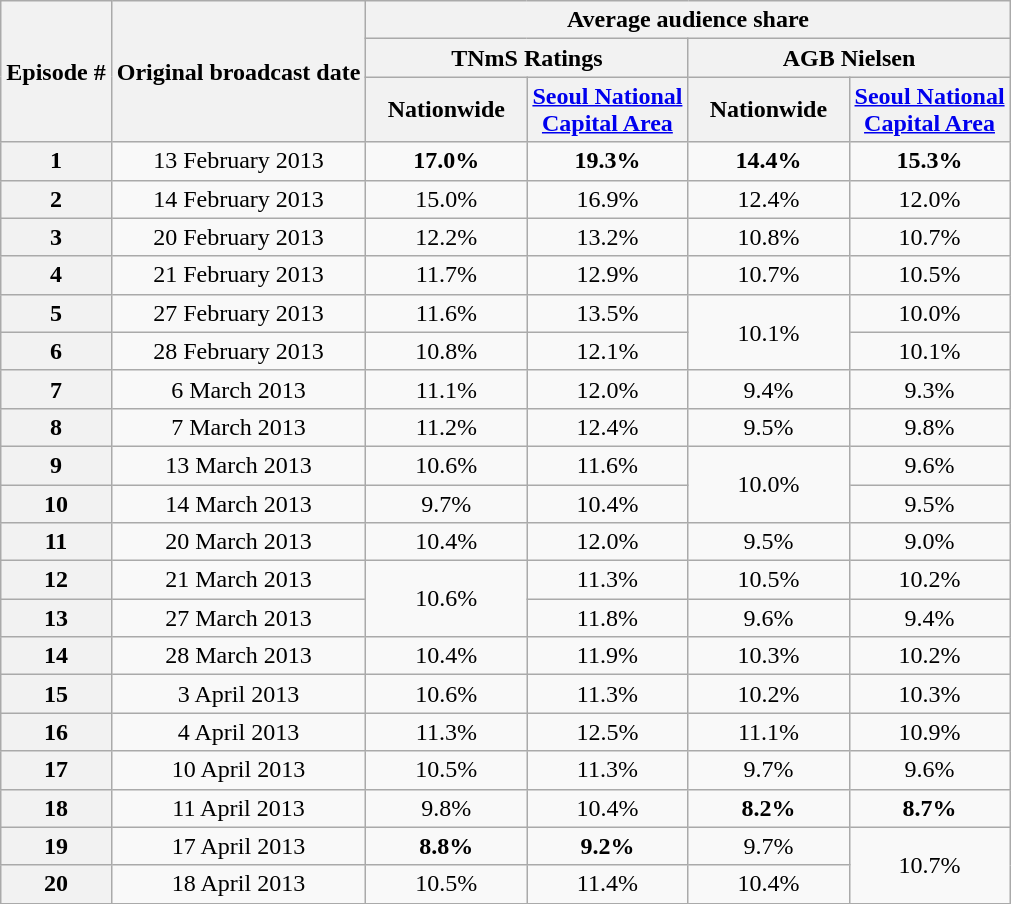<table class=wikitable style="text-align:center">
<tr>
<th rowspan="3">Episode #</th>
<th rowspan="3">Original broadcast date</th>
<th colspan="4">Average audience share</th>
</tr>
<tr>
<th colspan="2">TNmS Ratings</th>
<th colspan="2">AGB Nielsen</th>
</tr>
<tr>
<th width=100>Nationwide</th>
<th width=100><a href='#'>Seoul National Capital Area</a></th>
<th width=100>Nationwide</th>
<th width=100><a href='#'>Seoul National Capital Area</a></th>
</tr>
<tr>
<th>1</th>
<td>13 February 2013</td>
<td><span><strong>17.0%</strong></span></td>
<td><span><strong>19.3%</strong></span></td>
<td><span><strong>14.4%</strong></span></td>
<td><span><strong>15.3%</strong></span></td>
</tr>
<tr>
<th>2</th>
<td>14 February 2013</td>
<td>15.0%</td>
<td>16.9%</td>
<td>12.4%</td>
<td>12.0%</td>
</tr>
<tr>
<th>3</th>
<td>20 February 2013</td>
<td>12.2%</td>
<td>13.2%</td>
<td>10.8%</td>
<td>10.7%</td>
</tr>
<tr>
<th>4</th>
<td>21 February 2013</td>
<td>11.7%</td>
<td>12.9%</td>
<td>10.7%</td>
<td>10.5%</td>
</tr>
<tr>
<th>5</th>
<td>27 February 2013</td>
<td>11.6%</td>
<td>13.5%</td>
<td rowspan=2>10.1%</td>
<td>10.0%</td>
</tr>
<tr>
<th>6</th>
<td>28 February 2013</td>
<td>10.8%</td>
<td>12.1%</td>
<td>10.1%</td>
</tr>
<tr>
<th>7</th>
<td>6 March 2013</td>
<td>11.1%</td>
<td>12.0%</td>
<td>9.4%</td>
<td>9.3%</td>
</tr>
<tr>
<th>8</th>
<td>7 March 2013</td>
<td>11.2%</td>
<td>12.4%</td>
<td>9.5%</td>
<td>9.8%</td>
</tr>
<tr>
<th>9</th>
<td>13 March 2013</td>
<td>10.6%</td>
<td>11.6%</td>
<td rowspan=2>10.0%</td>
<td>9.6%</td>
</tr>
<tr>
<th>10</th>
<td>14 March 2013</td>
<td>9.7%</td>
<td>10.4%</td>
<td>9.5%</td>
</tr>
<tr>
<th>11</th>
<td>20 March 2013</td>
<td>10.4%</td>
<td>12.0%</td>
<td>9.5%</td>
<td>9.0%</td>
</tr>
<tr align=center>
<th>12</th>
<td>21 March 2013</td>
<td rowspan=2>10.6%</td>
<td>11.3%</td>
<td>10.5%</td>
<td>10.2%</td>
</tr>
<tr align=center>
<th>13</th>
<td>27 March 2013</td>
<td>11.8%</td>
<td>9.6%</td>
<td>9.4%</td>
</tr>
<tr align=center>
<th>14</th>
<td>28 March 2013</td>
<td>10.4%</td>
<td>11.9%</td>
<td>10.3%</td>
<td>10.2%</td>
</tr>
<tr align=center>
<th>15</th>
<td>3 April 2013</td>
<td>10.6%</td>
<td>11.3%</td>
<td>10.2%</td>
<td>10.3%</td>
</tr>
<tr align=center>
<th>16</th>
<td>4 April 2013</td>
<td>11.3%</td>
<td>12.5%</td>
<td>11.1%</td>
<td>10.9%</td>
</tr>
<tr align=center>
<th>17</th>
<td>10 April 2013</td>
<td>10.5%</td>
<td>11.3%</td>
<td>9.7%</td>
<td>9.6%</td>
</tr>
<tr align=center>
<th>18</th>
<td>11 April 2013</td>
<td>9.8%</td>
<td>10.4%</td>
<td><span><strong>8.2%</strong></span></td>
<td><span><strong>8.7%</strong></span></td>
</tr>
<tr align=center>
<th>19</th>
<td>17 April 2013</td>
<td><span><strong>8.8%</strong></span></td>
<td><span><strong>9.2%</strong></span></td>
<td>9.7%</td>
<td rowspan=2>10.7%</td>
</tr>
<tr align=center>
<th>20</th>
<td>18 April 2013</td>
<td>10.5%</td>
<td>11.4%</td>
<td>10.4%</td>
</tr>
<tr align=center>
</tr>
</table>
